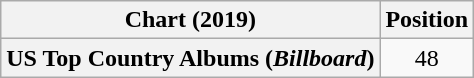<table class="wikitable plainrowheaders" style="text-align:center">
<tr>
<th scope="col">Chart (2019)</th>
<th scope="col">Position</th>
</tr>
<tr>
<th scope="row">US Top Country Albums (<em>Billboard</em>)</th>
<td>48</td>
</tr>
</table>
